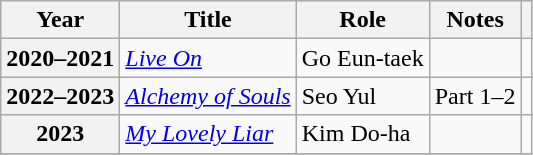<table class="wikitable sortable plainrowheaders">
<tr>
<th scope="col">Year</th>
<th scope="col">Title</th>
<th scope="col">Role</th>
<th scope="col">Notes</th>
<th scope="col" class="unsortable"></th>
</tr>
<tr>
<th scope="row">2020–2021</th>
<td><em><a href='#'>Live On</a></em></td>
<td>Go Eun-taek</td>
<td></td>
<td style="text-align:center"></td>
</tr>
<tr>
<th scope="row">2022–2023</th>
<td><em><a href='#'>Alchemy of Souls</a></em></td>
<td>Seo Yul</td>
<td>Part 1–2</td>
<td style="text-align:center"></td>
</tr>
<tr>
<th scope="row">2023</th>
<td><em><a href='#'>My Lovely Liar</a></em></td>
<td>Kim Do-ha</td>
<td></td>
<td style="text-align:center"></td>
</tr>
<tr>
</tr>
</table>
